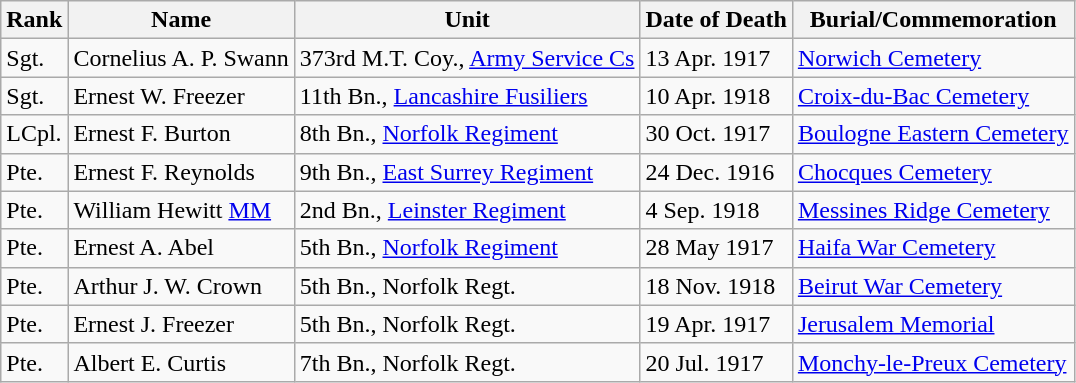<table class="wikitable">
<tr>
<th>Rank</th>
<th>Name</th>
<th>Unit</th>
<th>Date of Death</th>
<th>Burial/Commemoration</th>
</tr>
<tr>
<td>Sgt.</td>
<td>Cornelius A. P. Swann</td>
<td>373rd M.T. Coy., <a href='#'>Army Service Cs</a></td>
<td>13 Apr. 1917</td>
<td><a href='#'>Norwich Cemetery</a></td>
</tr>
<tr>
<td>Sgt.</td>
<td>Ernest W. Freezer</td>
<td>11th Bn., <a href='#'>Lancashire Fusiliers</a></td>
<td>10 Apr. 1918</td>
<td><a href='#'>Croix-du-Bac Cemetery</a></td>
</tr>
<tr>
<td>LCpl.</td>
<td>Ernest F. Burton</td>
<td>8th Bn., <a href='#'>Norfolk Regiment</a></td>
<td>30 Oct. 1917</td>
<td><a href='#'>Boulogne Eastern Cemetery</a></td>
</tr>
<tr>
<td>Pte.</td>
<td>Ernest F. Reynolds</td>
<td>9th Bn., <a href='#'>East Surrey Regiment</a></td>
<td>24 Dec. 1916</td>
<td><a href='#'>Chocques Cemetery</a></td>
</tr>
<tr>
<td>Pte.</td>
<td>William Hewitt <a href='#'>MM</a></td>
<td>2nd Bn., <a href='#'>Leinster Regiment</a></td>
<td>4 Sep. 1918</td>
<td><a href='#'>Messines Ridge Cemetery</a></td>
</tr>
<tr>
<td>Pte.</td>
<td>Ernest A. Abel</td>
<td>5th Bn., <a href='#'>Norfolk Regiment</a></td>
<td>28 May 1917</td>
<td><a href='#'>Haifa War Cemetery</a></td>
</tr>
<tr>
<td>Pte.</td>
<td>Arthur J. W. Crown</td>
<td>5th Bn., Norfolk Regt.</td>
<td>18 Nov. 1918</td>
<td><a href='#'>Beirut War Cemetery</a></td>
</tr>
<tr>
<td>Pte.</td>
<td>Ernest J. Freezer</td>
<td>5th Bn., Norfolk Regt.</td>
<td>19 Apr. 1917</td>
<td><a href='#'>Jerusalem Memorial</a></td>
</tr>
<tr>
<td>Pte.</td>
<td>Albert E. Curtis</td>
<td>7th Bn., Norfolk Regt.</td>
<td>20 Jul. 1917</td>
<td><a href='#'>Monchy-le-Preux Cemetery</a></td>
</tr>
</table>
